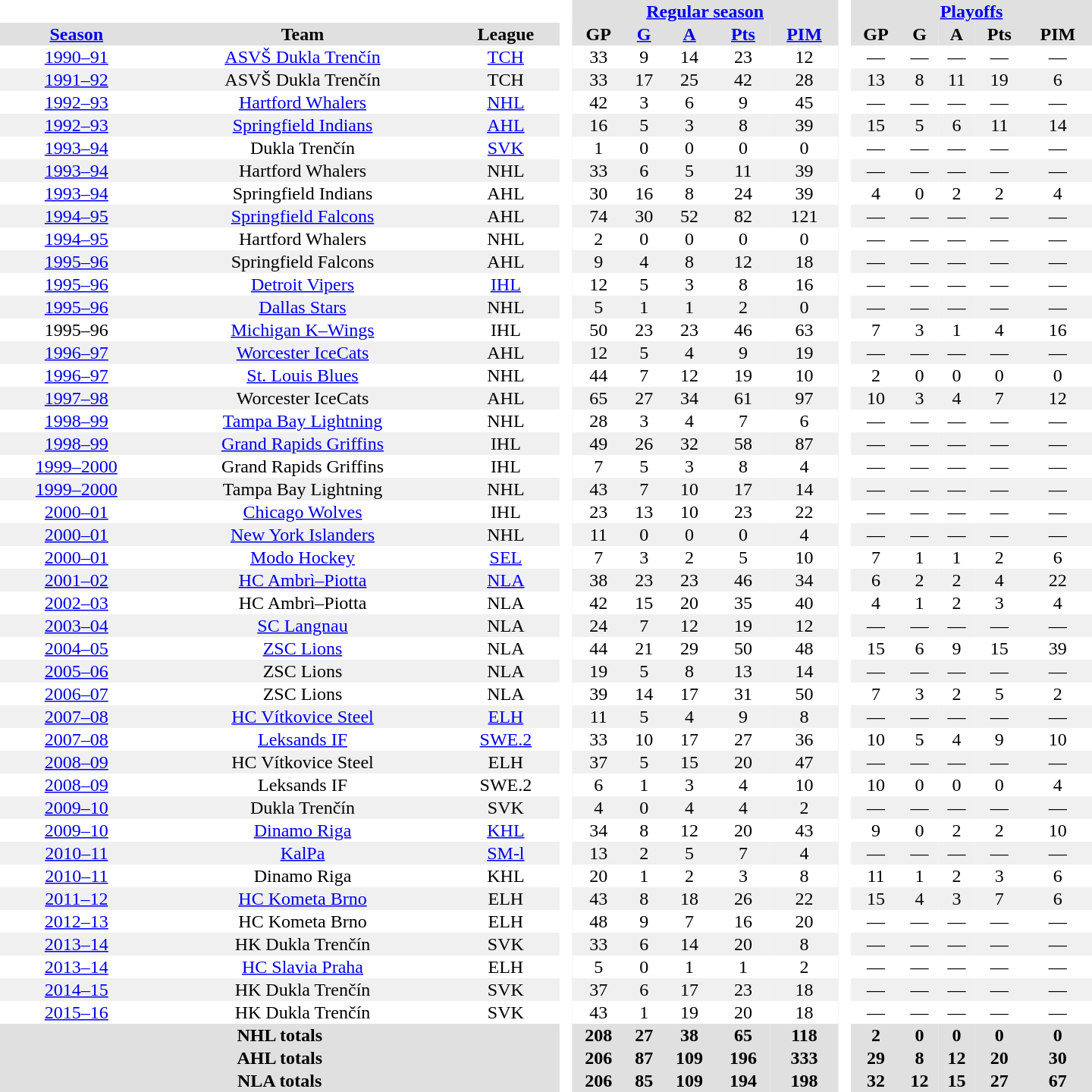<table border="0" cellpadding="1" cellspacing="0" style="text-align:center; width:60em">
<tr bgcolor="#e0e0e0">
<th colspan="3" bgcolor="#ffffff"> </th>
<th rowspan="99" bgcolor="#ffffff"> </th>
<th colspan="5"><a href='#'>Regular season</a></th>
<th rowspan="99" bgcolor="#ffffff"> </th>
<th colspan="5"><a href='#'>Playoffs</a></th>
</tr>
<tr bgcolor="#e0e0e0">
<th><a href='#'>Season</a></th>
<th>Team</th>
<th>League</th>
<th>GP</th>
<th><a href='#'>G</a></th>
<th><a href='#'>A</a></th>
<th><a href='#'>Pts</a></th>
<th><a href='#'>PIM</a></th>
<th>GP</th>
<th>G</th>
<th>A</th>
<th>Pts</th>
<th>PIM</th>
</tr>
<tr>
<td><a href='#'>1990–91</a></td>
<td><a href='#'>ASVŠ Dukla Trenčín</a></td>
<td><a href='#'>TCH</a></td>
<td>33</td>
<td>9</td>
<td>14</td>
<td>23</td>
<td>12</td>
<td>—</td>
<td>—</td>
<td>—</td>
<td>—</td>
<td>—</td>
</tr>
<tr bgcolor="#f0f0f0">
<td><a href='#'>1991–92</a></td>
<td>ASVŠ Dukla Trenčín</td>
<td>TCH</td>
<td>33</td>
<td>17</td>
<td>25</td>
<td>42</td>
<td>28</td>
<td>13</td>
<td>8</td>
<td>11</td>
<td>19</td>
<td>6</td>
</tr>
<tr>
<td><a href='#'>1992–93</a></td>
<td><a href='#'>Hartford Whalers</a></td>
<td><a href='#'>NHL</a></td>
<td>42</td>
<td>3</td>
<td>6</td>
<td>9</td>
<td>45</td>
<td>—</td>
<td>—</td>
<td>—</td>
<td>—</td>
<td>—</td>
</tr>
<tr bgcolor="#f0f0f0">
<td><a href='#'>1992–93</a></td>
<td><a href='#'>Springfield Indians</a></td>
<td><a href='#'>AHL</a></td>
<td>16</td>
<td>5</td>
<td>3</td>
<td>8</td>
<td>39</td>
<td>15</td>
<td>5</td>
<td>6</td>
<td>11</td>
<td>14</td>
</tr>
<tr>
<td><a href='#'>1993–94</a></td>
<td>Dukla Trenčín</td>
<td><a href='#'>SVK</a></td>
<td>1</td>
<td>0</td>
<td>0</td>
<td>0</td>
<td>0</td>
<td>—</td>
<td>—</td>
<td>—</td>
<td>—</td>
<td>—</td>
</tr>
<tr bgcolor="#f0f0f0">
<td><a href='#'>1993–94</a></td>
<td>Hartford Whalers</td>
<td>NHL</td>
<td>33</td>
<td>6</td>
<td>5</td>
<td>11</td>
<td>39</td>
<td>—</td>
<td>—</td>
<td>—</td>
<td>—</td>
<td>—</td>
</tr>
<tr>
<td><a href='#'>1993–94</a></td>
<td>Springfield Indians</td>
<td>AHL</td>
<td>30</td>
<td>16</td>
<td>8</td>
<td>24</td>
<td>39</td>
<td>4</td>
<td>0</td>
<td>2</td>
<td>2</td>
<td>4</td>
</tr>
<tr bgcolor="#f0f0f0">
<td><a href='#'>1994–95</a></td>
<td><a href='#'>Springfield Falcons</a></td>
<td>AHL</td>
<td>74</td>
<td>30</td>
<td>52</td>
<td>82</td>
<td>121</td>
<td>—</td>
<td>—</td>
<td>—</td>
<td>—</td>
<td>—</td>
</tr>
<tr>
<td><a href='#'>1994–95</a></td>
<td>Hartford Whalers</td>
<td>NHL</td>
<td>2</td>
<td>0</td>
<td>0</td>
<td>0</td>
<td>0</td>
<td>—</td>
<td>—</td>
<td>—</td>
<td>—</td>
<td>—</td>
</tr>
<tr bgcolor="#f0f0f0">
<td><a href='#'>1995–96</a></td>
<td>Springfield Falcons</td>
<td>AHL</td>
<td>9</td>
<td>4</td>
<td>8</td>
<td>12</td>
<td>18</td>
<td>—</td>
<td>—</td>
<td>—</td>
<td>—</td>
<td>—</td>
</tr>
<tr>
<td><a href='#'>1995–96</a></td>
<td><a href='#'>Detroit Vipers</a></td>
<td><a href='#'>IHL</a></td>
<td>12</td>
<td>5</td>
<td>3</td>
<td>8</td>
<td>16</td>
<td>—</td>
<td>—</td>
<td>—</td>
<td>—</td>
<td>—</td>
</tr>
<tr bgcolor="#f0f0f0">
<td><a href='#'>1995–96</a></td>
<td><a href='#'>Dallas Stars</a></td>
<td>NHL</td>
<td>5</td>
<td>1</td>
<td>1</td>
<td>2</td>
<td>0</td>
<td>—</td>
<td>—</td>
<td>—</td>
<td>—</td>
<td>—</td>
</tr>
<tr>
<td>1995–96</td>
<td><a href='#'>Michigan K–Wings</a></td>
<td>IHL</td>
<td>50</td>
<td>23</td>
<td>23</td>
<td>46</td>
<td>63</td>
<td>7</td>
<td>3</td>
<td>1</td>
<td>4</td>
<td>16</td>
</tr>
<tr bgcolor="#f0f0f0">
<td><a href='#'>1996–97</a></td>
<td><a href='#'>Worcester IceCats</a></td>
<td>AHL</td>
<td>12</td>
<td>5</td>
<td>4</td>
<td>9</td>
<td>19</td>
<td>—</td>
<td>—</td>
<td>—</td>
<td>—</td>
<td>—</td>
</tr>
<tr>
<td><a href='#'>1996–97</a></td>
<td><a href='#'>St. Louis Blues</a></td>
<td>NHL</td>
<td>44</td>
<td>7</td>
<td>12</td>
<td>19</td>
<td>10</td>
<td>2</td>
<td>0</td>
<td>0</td>
<td>0</td>
<td>0</td>
</tr>
<tr bgcolor="#f0f0f0">
<td><a href='#'>1997–98</a></td>
<td>Worcester IceCats</td>
<td>AHL</td>
<td>65</td>
<td>27</td>
<td>34</td>
<td>61</td>
<td>97</td>
<td>10</td>
<td>3</td>
<td>4</td>
<td>7</td>
<td>12</td>
</tr>
<tr>
<td><a href='#'>1998–99</a></td>
<td><a href='#'>Tampa Bay Lightning</a></td>
<td>NHL</td>
<td>28</td>
<td>3</td>
<td>4</td>
<td>7</td>
<td>6</td>
<td>—</td>
<td>—</td>
<td>—</td>
<td>—</td>
<td>—</td>
</tr>
<tr bgcolor="#f0f0f0">
<td><a href='#'>1998–99</a></td>
<td><a href='#'>Grand Rapids Griffins</a></td>
<td>IHL</td>
<td>49</td>
<td>26</td>
<td>32</td>
<td>58</td>
<td>87</td>
<td>—</td>
<td>—</td>
<td>—</td>
<td>—</td>
<td>—</td>
</tr>
<tr>
<td><a href='#'>1999–2000</a></td>
<td>Grand Rapids Griffins</td>
<td>IHL</td>
<td>7</td>
<td>5</td>
<td>3</td>
<td>8</td>
<td>4</td>
<td>—</td>
<td>—</td>
<td>—</td>
<td>—</td>
<td>—</td>
</tr>
<tr bgcolor="#f0f0f0">
<td><a href='#'>1999–2000</a></td>
<td>Tampa Bay Lightning</td>
<td>NHL</td>
<td>43</td>
<td>7</td>
<td>10</td>
<td>17</td>
<td>14</td>
<td>—</td>
<td>—</td>
<td>—</td>
<td>—</td>
<td>—</td>
</tr>
<tr>
<td><a href='#'>2000–01</a></td>
<td><a href='#'>Chicago Wolves</a></td>
<td>IHL</td>
<td>23</td>
<td>13</td>
<td>10</td>
<td>23</td>
<td>22</td>
<td>—</td>
<td>—</td>
<td>—</td>
<td>—</td>
<td>—</td>
</tr>
<tr bgcolor="#f0f0f0">
<td><a href='#'>2000–01</a></td>
<td><a href='#'>New York Islanders</a></td>
<td>NHL</td>
<td>11</td>
<td>0</td>
<td>0</td>
<td>0</td>
<td>4</td>
<td>—</td>
<td>—</td>
<td>—</td>
<td>—</td>
<td>—</td>
</tr>
<tr>
<td><a href='#'>2000–01</a></td>
<td><a href='#'>Modo Hockey</a></td>
<td><a href='#'>SEL</a></td>
<td>7</td>
<td>3</td>
<td>2</td>
<td>5</td>
<td>10</td>
<td>7</td>
<td>1</td>
<td>1</td>
<td>2</td>
<td>6</td>
</tr>
<tr bgcolor="#f0f0f0">
<td><a href='#'>2001–02</a></td>
<td><a href='#'>HC Ambrì–Piotta</a></td>
<td><a href='#'>NLA</a></td>
<td>38</td>
<td>23</td>
<td>23</td>
<td>46</td>
<td>34</td>
<td>6</td>
<td>2</td>
<td>2</td>
<td>4</td>
<td>22</td>
</tr>
<tr>
<td><a href='#'>2002–03</a></td>
<td>HC Ambrì–Piotta</td>
<td>NLA</td>
<td>42</td>
<td>15</td>
<td>20</td>
<td>35</td>
<td>40</td>
<td>4</td>
<td>1</td>
<td>2</td>
<td>3</td>
<td>4</td>
</tr>
<tr bgcolor="#f0f0f0">
<td><a href='#'>2003–04</a></td>
<td><a href='#'>SC Langnau</a></td>
<td>NLA</td>
<td>24</td>
<td>7</td>
<td>12</td>
<td>19</td>
<td>12</td>
<td>—</td>
<td>—</td>
<td>—</td>
<td>—</td>
<td>—</td>
</tr>
<tr>
<td><a href='#'>2004–05</a></td>
<td><a href='#'>ZSC Lions</a></td>
<td>NLA</td>
<td>44</td>
<td>21</td>
<td>29</td>
<td>50</td>
<td>48</td>
<td>15</td>
<td>6</td>
<td>9</td>
<td>15</td>
<td>39</td>
</tr>
<tr bgcolor="#f0f0f0">
<td><a href='#'>2005–06</a></td>
<td>ZSC Lions</td>
<td>NLA</td>
<td>19</td>
<td>5</td>
<td>8</td>
<td>13</td>
<td>14</td>
<td>—</td>
<td>—</td>
<td>—</td>
<td>—</td>
<td>—</td>
</tr>
<tr>
<td><a href='#'>2006–07</a></td>
<td>ZSC Lions</td>
<td>NLA</td>
<td>39</td>
<td>14</td>
<td>17</td>
<td>31</td>
<td>50</td>
<td>7</td>
<td>3</td>
<td>2</td>
<td>5</td>
<td>2</td>
</tr>
<tr bgcolor="#f0f0f0">
<td><a href='#'>2007–08</a></td>
<td><a href='#'>HC Vítkovice Steel</a></td>
<td><a href='#'>ELH</a></td>
<td>11</td>
<td>5</td>
<td>4</td>
<td>9</td>
<td>8</td>
<td>—</td>
<td>—</td>
<td>—</td>
<td>—</td>
<td>—</td>
</tr>
<tr>
<td><a href='#'>2007–08</a></td>
<td><a href='#'>Leksands IF</a></td>
<td><a href='#'>SWE.2</a></td>
<td>33</td>
<td>10</td>
<td>17</td>
<td>27</td>
<td>36</td>
<td>10</td>
<td>5</td>
<td>4</td>
<td>9</td>
<td>10</td>
</tr>
<tr bgcolor="#f0f0f0">
<td><a href='#'>2008–09</a></td>
<td>HC Vítkovice Steel</td>
<td>ELH</td>
<td>37</td>
<td>5</td>
<td>15</td>
<td>20</td>
<td>47</td>
<td>—</td>
<td>—</td>
<td>—</td>
<td>—</td>
<td>—</td>
</tr>
<tr>
<td><a href='#'>2008–09</a></td>
<td>Leksands IF</td>
<td>SWE.2</td>
<td>6</td>
<td>1</td>
<td>3</td>
<td>4</td>
<td>10</td>
<td>10</td>
<td>0</td>
<td>0</td>
<td>0</td>
<td>4</td>
</tr>
<tr bgcolor="#f0f0f0">
<td><a href='#'>2009–10</a></td>
<td>Dukla Trenčín</td>
<td>SVK</td>
<td>4</td>
<td>0</td>
<td>4</td>
<td>4</td>
<td>2</td>
<td>—</td>
<td>—</td>
<td>—</td>
<td>—</td>
<td>—</td>
</tr>
<tr>
<td><a href='#'>2009–10</a></td>
<td><a href='#'>Dinamo Riga</a></td>
<td><a href='#'>KHL</a></td>
<td>34</td>
<td>8</td>
<td>12</td>
<td>20</td>
<td>43</td>
<td>9</td>
<td>0</td>
<td>2</td>
<td>2</td>
<td>10</td>
</tr>
<tr bgcolor="#f0f0f0">
<td><a href='#'>2010–11</a></td>
<td><a href='#'>KalPa</a></td>
<td><a href='#'>SM-l</a></td>
<td>13</td>
<td>2</td>
<td>5</td>
<td>7</td>
<td>4</td>
<td>—</td>
<td>—</td>
<td>—</td>
<td>—</td>
<td>—</td>
</tr>
<tr>
<td><a href='#'>2010–11</a></td>
<td>Dinamo Riga</td>
<td>KHL</td>
<td>20</td>
<td>1</td>
<td>2</td>
<td>3</td>
<td>8</td>
<td>11</td>
<td>1</td>
<td>2</td>
<td>3</td>
<td>6</td>
</tr>
<tr bgcolor="#f0f0f0">
<td><a href='#'>2011–12</a></td>
<td><a href='#'>HC Kometa Brno</a></td>
<td>ELH</td>
<td>43</td>
<td>8</td>
<td>18</td>
<td>26</td>
<td>22</td>
<td>15</td>
<td>4</td>
<td>3</td>
<td>7</td>
<td>6</td>
</tr>
<tr>
<td><a href='#'>2012–13</a></td>
<td>HC Kometa Brno</td>
<td>ELH</td>
<td>48</td>
<td>9</td>
<td>7</td>
<td>16</td>
<td>20</td>
<td>—</td>
<td>—</td>
<td>—</td>
<td>—</td>
<td>—</td>
</tr>
<tr bgcolor="#f0f0f0">
<td><a href='#'>2013–14</a></td>
<td>HK Dukla Trenčín</td>
<td>SVK</td>
<td>33</td>
<td>6</td>
<td>14</td>
<td>20</td>
<td>8</td>
<td>—</td>
<td>—</td>
<td>—</td>
<td>—</td>
<td>—</td>
</tr>
<tr>
<td><a href='#'>2013–14</a></td>
<td><a href='#'>HC Slavia Praha</a></td>
<td>ELH</td>
<td>5</td>
<td>0</td>
<td>1</td>
<td>1</td>
<td>2</td>
<td>—</td>
<td>—</td>
<td>—</td>
<td>—</td>
<td>—</td>
</tr>
<tr bgcolor="#f0f0f0">
<td><a href='#'>2014–15</a></td>
<td>HK Dukla Trenčín</td>
<td>SVK</td>
<td>37</td>
<td>6</td>
<td>17</td>
<td>23</td>
<td>18</td>
<td>—</td>
<td>—</td>
<td>—</td>
<td>—</td>
<td>—</td>
</tr>
<tr>
<td><a href='#'>2015–16</a></td>
<td>HK Dukla Trenčín</td>
<td>SVK</td>
<td>43</td>
<td>1</td>
<td>19</td>
<td>20</td>
<td>18</td>
<td>—</td>
<td>—</td>
<td>—</td>
<td>—</td>
<td>—</td>
</tr>
<tr bgcolor="#e0e0e0">
<th colspan="3">NHL totals</th>
<th>208</th>
<th>27</th>
<th>38</th>
<th>65</th>
<th>118</th>
<th>2</th>
<th>0</th>
<th>0</th>
<th>0</th>
<th>0</th>
</tr>
<tr bgcolor="#e0e0e0">
<th colspan="3">AHL totals</th>
<th>206</th>
<th>87</th>
<th>109</th>
<th>196</th>
<th>333</th>
<th>29</th>
<th>8</th>
<th>12</th>
<th>20</th>
<th>30</th>
</tr>
<tr bgcolor="#e0e0e0">
<th colspan="3">NLA totals</th>
<th>206</th>
<th>85</th>
<th>109</th>
<th>194</th>
<th>198</th>
<th>32</th>
<th>12</th>
<th>15</th>
<th>27</th>
<th>67</th>
</tr>
</table>
